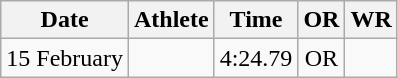<table class="wikitable" style="text-align:center">
<tr>
<th>Date</th>
<th>Athlete</th>
<th>Time</th>
<th>OR</th>
<th>WR</th>
</tr>
<tr>
<td>15 February</td>
<td></td>
<td>4:24.79</td>
<td>OR</td>
<td></td>
</tr>
</table>
